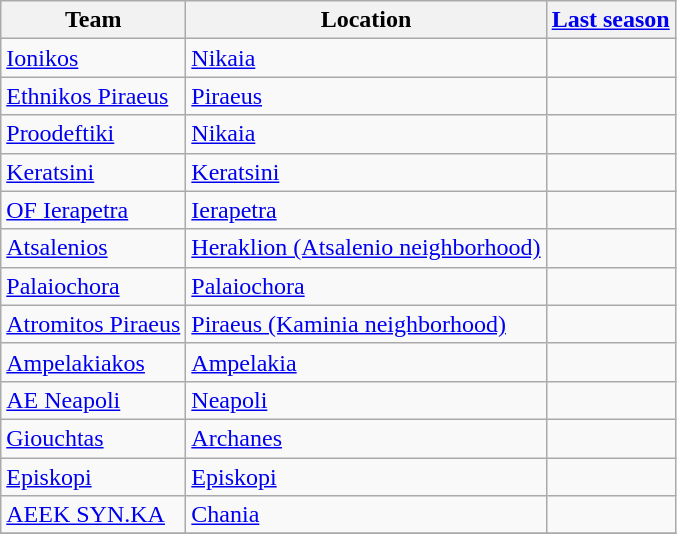<table class="wikitable sortable">
<tr>
<th>Team</th>
<th>Location</th>
<th><a href='#'>Last season</a></th>
</tr>
<tr>
<td><a href='#'>Ionikos</a></td>
<td><a href='#'>Nikaia</a></td>
<td></td>
</tr>
<tr>
<td><a href='#'>Ethnikos Piraeus</a></td>
<td><a href='#'>Piraeus</a></td>
<td></td>
</tr>
<tr>
<td><a href='#'>Proodeftiki</a></td>
<td><a href='#'>Nikaia</a></td>
<td></td>
</tr>
<tr>
<td><a href='#'>Keratsini</a></td>
<td><a href='#'>Keratsini</a></td>
<td></td>
</tr>
<tr>
<td><a href='#'>OF Ierapetra</a></td>
<td><a href='#'>Ierapetra</a></td>
<td></td>
</tr>
<tr>
<td><a href='#'>Atsalenios</a></td>
<td><a href='#'>Heraklion (Atsalenio neighborhood)</a></td>
<td></td>
</tr>
<tr>
<td><a href='#'>Palaiochora</a></td>
<td><a href='#'>Palaiochora</a></td>
<td></td>
</tr>
<tr>
<td><a href='#'>Atromitos Piraeus</a></td>
<td><a href='#'>Piraeus (Kaminia neighborhood)</a></td>
<td></td>
</tr>
<tr>
<td><a href='#'>Ampelakiakos</a></td>
<td><a href='#'>Ampelakia</a></td>
<td></td>
</tr>
<tr>
<td><a href='#'>AE Neapoli</a></td>
<td><a href='#'>Neapoli</a></td>
<td></td>
</tr>
<tr>
<td><a href='#'>Giouchtas</a></td>
<td><a href='#'>Archanes</a></td>
<td></td>
</tr>
<tr>
<td><a href='#'>Episkopi</a></td>
<td><a href='#'>Episkopi</a></td>
<td></td>
</tr>
<tr>
<td><a href='#'>AEEK SYN.KA</a></td>
<td><a href='#'>Chania</a></td>
<td></td>
</tr>
<tr>
</tr>
</table>
